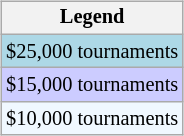<table>
<tr valign=top>
<td><br><table class=wikitable style="font-size:85%">
<tr>
<th>Legend</th>
</tr>
<tr style="background:lightblue;">
<td>$25,000 tournaments</td>
</tr>
<tr style="background:#ccccff;">
<td>$15,000 tournaments</td>
</tr>
<tr style="background:#f0f8ff;">
<td>$10,000 tournaments</td>
</tr>
</table>
</td>
</tr>
</table>
